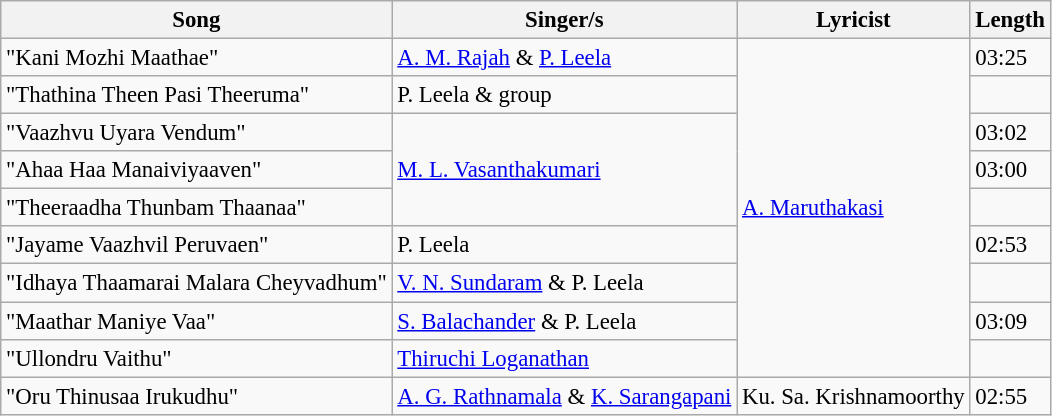<table class="wikitable" style="font-size:95%;">
<tr>
<th>Song</th>
<th>Singer/s</th>
<th>Lyricist</th>
<th>Length</th>
</tr>
<tr>
<td>"Kani Mozhi Maathae"</td>
<td><a href='#'>A. M. Rajah</a> & <a href='#'>P. Leela</a></td>
<td rowspan="9"><a href='#'>A. Maruthakasi</a></td>
<td>03:25</td>
</tr>
<tr>
<td>"Thathina Theen Pasi Theeruma"</td>
<td>P. Leela & group</td>
<td></td>
</tr>
<tr>
<td>"Vaazhvu Uyara Vendum"</td>
<td rowspan=3><a href='#'>M. L. Vasanthakumari</a></td>
<td>03:02</td>
</tr>
<tr>
<td>"Ahaa Haa Manaiviyaaven"</td>
<td>03:00</td>
</tr>
<tr>
<td>"Theeraadha Thunbam Thaanaa"</td>
<td></td>
</tr>
<tr>
<td>"Jayame Vaazhvil Peruvaen"</td>
<td>P. Leela</td>
<td>02:53</td>
</tr>
<tr>
<td>"Idhaya Thaamarai Malara Cheyvadhum"</td>
<td><a href='#'>V. N. Sundaram</a> & P. Leela</td>
<td></td>
</tr>
<tr>
<td>"Maathar Maniye Vaa"</td>
<td><a href='#'>S. Balachander</a> & P. Leela</td>
<td>03:09</td>
</tr>
<tr>
<td>"Ullondru Vaithu"</td>
<td><a href='#'>Thiruchi Loganathan</a></td>
<td></td>
</tr>
<tr>
<td>"Oru Thinusaa Irukudhu"</td>
<td><a href='#'>A. G. Rathnamala</a> & <a href='#'>K. Sarangapani</a></td>
<td>Ku. Sa. Krishnamoorthy</td>
<td>02:55</td>
</tr>
</table>
